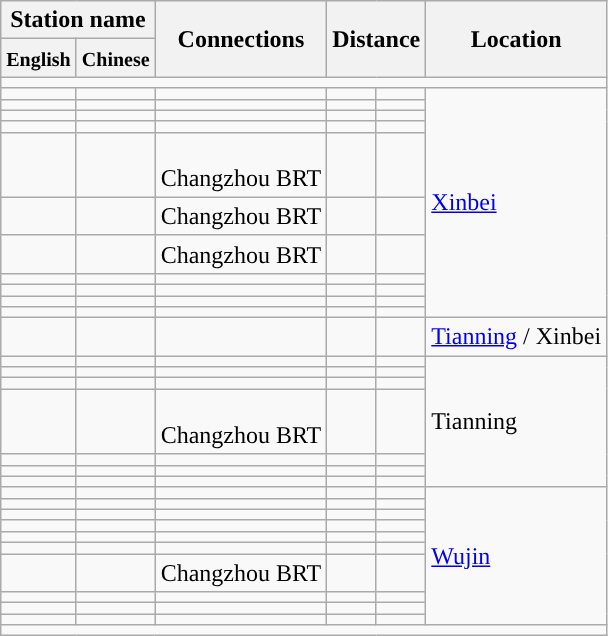<table class="wikitable">
<tr>
<th colspan=2>Station name</th>
<th rowspan=2>Connections</th>
<th colspan="2" rowspan="2">Distance<br></th>
<th rowspan=2>Location</th>
</tr>
<tr>
<th><small>English</small></th>
<th><small>Chinese</small></th>
</tr>
<tr style="background:#">
<td colspan = "7"></td>
</tr>
<tr>
<td></td>
<td></td>
<td></td>
<td></td>
<td></td>
<td rowspan="11"><a href='#'>Xinbei</a></td>
</tr>
<tr>
<td></td>
<td></td>
<td></td>
<td></td>
<td></td>
</tr>
<tr>
<td></td>
<td></td>
<td></td>
<td></td>
<td></td>
</tr>
<tr>
<td></td>
<td></td>
<td></td>
<td></td>
<td></td>
</tr>
<tr>
<td></td>
<td></td>
<td><br> Changzhou BRT</td>
<td></td>
<td></td>
</tr>
<tr>
<td></td>
<td></td>
<td> Changzhou BRT</td>
<td></td>
<td></td>
</tr>
<tr>
<td></td>
<td></td>
<td> Changzhou BRT</td>
<td></td>
<td></td>
</tr>
<tr>
<td></td>
<td></td>
<td></td>
<td></td>
<td></td>
</tr>
<tr>
<td></td>
<td></td>
<td></td>
<td></td>
<td></td>
</tr>
<tr>
<td></td>
<td></td>
<td></td>
<td></td>
<td></td>
</tr>
<tr>
<td></td>
<td></td>
<td></td>
<td></td>
<td></td>
</tr>
<tr>
<td></td>
<td></td>
<td></td>
<td></td>
<td></td>
<td><a href='#'>Tianning</a> / Xinbei</td>
</tr>
<tr>
<td></td>
<td></td>
<td></td>
<td></td>
<td></td>
<td rowspan="7">Tianning</td>
</tr>
<tr>
<td></td>
<td></td>
<td></td>
<td></td>
<td></td>
</tr>
<tr>
<td></td>
<td></td>
<td></td>
<td></td>
<td></td>
</tr>
<tr>
<td></td>
<td></td>
<td><br> Changzhou BRT</td>
<td></td>
<td></td>
</tr>
<tr>
<td></td>
<td></td>
<td></td>
<td></td>
<td></td>
</tr>
<tr>
<td></td>
<td></td>
<td></td>
<td></td>
<td></td>
</tr>
<tr>
<td></td>
<td></td>
<td></td>
<td></td>
<td></td>
</tr>
<tr>
<td></td>
<td></td>
<td></td>
<td></td>
<td></td>
<td rowspan="10"><a href='#'>Wujin</a></td>
</tr>
<tr>
<td></td>
<td></td>
<td></td>
<td></td>
<td></td>
</tr>
<tr>
<td></td>
<td></td>
<td></td>
<td></td>
<td></td>
</tr>
<tr>
<td></td>
<td></td>
<td></td>
<td></td>
<td></td>
</tr>
<tr>
<td></td>
<td></td>
<td></td>
<td></td>
<td></td>
</tr>
<tr>
<td></td>
<td></td>
<td></td>
<td></td>
<td></td>
</tr>
<tr>
<td></td>
<td></td>
<td> Changzhou BRT</td>
<td></td>
<td></td>
</tr>
<tr>
<td></td>
<td></td>
<td></td>
<td></td>
<td></td>
</tr>
<tr>
<td></td>
<td></td>
<td></td>
<td></td>
<td></td>
</tr>
<tr>
<td></td>
<td></td>
<td></td>
<td></td>
<td></td>
</tr>
<tr style="background:#">
<td colspan = "7"></td>
</tr>
</table>
